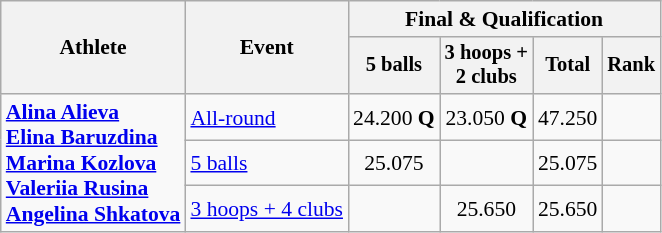<table class="wikitable" style="text-align:center; font-size:90%">
<tr>
<th rowspan=2>Athlete</th>
<th rowspan=2>Event</th>
<th colspan=4>Final & Qualification</th>
</tr>
<tr style="font-size:95%">
<th>5 balls</th>
<th>3 hoops +<br>2 clubs</th>
<th>Total</th>
<th>Rank</th>
</tr>
<tr>
<td rowspan=3 align=left><strong><a href='#'>Alina Alieva</a><br><a href='#'>Elina Baruzdina</a><br><a href='#'>Marina Kozlova</a><br><a href='#'>Valeriia Rusina</a><br><a href='#'>Angelina Shkatova</a></strong></td>
<td align=left><a href='#'>All-round</a></td>
<td>24.200 <strong>Q</strong></td>
<td>23.050 <strong>Q</strong></td>
<td>47.250</td>
<td></td>
</tr>
<tr>
<td align=left><a href='#'>5 balls</a></td>
<td>25.075</td>
<td></td>
<td>25.075</td>
<td></td>
</tr>
<tr>
<td align=left><a href='#'>3 hoops + 4 clubs</a></td>
<td></td>
<td>25.650</td>
<td>25.650</td>
<td></td>
</tr>
</table>
